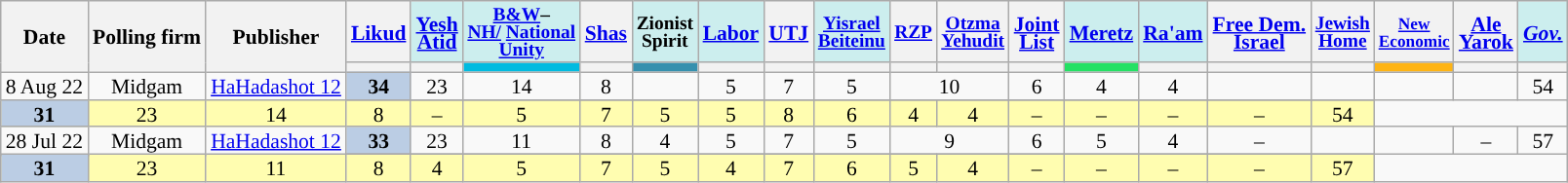<table class="wikitable sortable" style="text-align:center;font-size:90%;line-height:12px">
<tr>
<th rowspan="2">Date</th>
<th rowspan="2">Polling firm</th>
<th rowspan="2">Publisher</th>
<th><a href='#'>Likud</a></th>
<th style="background:#cee"><a href='#'>Yesh<br>Atid</a></th>
<th style="background:#cee;font-size:90% "><a href='#'>B&W</a>–<br><a href='#'>NH/</a> <a href='#'>National<br>Unity</a></th>
<th><a href='#'>Shas</a></th>
<th style="background:#cee;font-size:90% ">Zionist<br>Spirit</th>
<th style="background:#cee"><a href='#'>Labor</a></th>
<th><a href='#'>UTJ</a></th>
<th style="background:#cee; font-size:90%"><a href='#'>Yisrael<br>Beiteinu</a></th>
<th style="font-size:90%"><a href='#'>RZP</a></th>
<th style="font-size:90%"><a href='#'>Otzma<br>Yehudit</a></th>
<th><a href='#'>Joint<br>List</a></th>
<th style="background:#cee"><a href='#'>Meretz</a></th>
<th style="background:#cee"><a href='#'>Ra'am</a></th>
<th><a href='#'>Free Dem.<br>Israel</a></th>
<th style="font-size:90%"><a href='#'>Jewish<br>Home</a></th>
<th style="font-size:80%"><a href='#'>New<br>Economic</a></th>
<th><a href='#'>Ale<br>Yarok</a></th>
<th style="background:#cee"><a href='#'><em>Gov.</em></a></th>
</tr>
<tr>
<th style="background:"></th>
<th style="background:"></th>
<th style="background:#00BBE0"></th>
<th style="background:"></th>
<th style="background:#3590AE"></th>
<th style="background:"></th>
<th style="background:"></th>
<th style="background:"></th>
<th style="background:"></th>
<th style="background:"></th>
<th style="background:"></th>
<th style="background:#23e164"></th>
<th style="background:"></th>
<th style="background:"></th>
<th style="background:"></th>
<th style="background:#FEB414"></th>
<th style="background:"></th>
<th style="background:"></th>
</tr>
<tr>
<td rowspan="2">8 Aug 22</td>
<td rowspan="2">Midgam</td>
<td rowspan="2"><a href='#'>HaHadashot 12</a></td>
<td style=background:#BBCDE4><strong>34</strong></td>
<td>23</td>
<td>14</td>
<td>8</td>
<td></td>
<td>5</td>
<td>7</td>
<td>5</td>
<td colspan="2">10</td>
<td>6</td>
<td>4</td>
<td>4</td>
<td></td>
<td></td>
<td></td>
<td></td>
<td>54</td>
</tr>
<tr>
</tr>
<tr style=background:#fffdb0>
<td style=background:#BBCDE4><strong>31</strong></td>
<td>23</td>
<td>14</td>
<td>8</td>
<td>–</td>
<td>5</td>
<td>7</td>
<td>5</td>
<td>5</td>
<td>8</td>
<td>6</td>
<td>4</td>
<td>4</td>
<td>–</td>
<td>–</td>
<td>–</td>
<td>–</td>
<td>54</td>
</tr>
<tr>
<td rowspan="2">28 Jul 22</td>
<td rowspan="2">Midgam</td>
<td rowspan="2"><a href='#'>HaHadashot 12</a></td>
<td style=background:#BBCDE4><strong>33</strong></td>
<td>23</td>
<td>11</td>
<td>8</td>
<td>4</td>
<td>5</td>
<td>7</td>
<td>5</td>
<td colspan="2">9</td>
<td>6</td>
<td>5</td>
<td>4</td>
<td>–</td>
<td></td>
<td></td>
<td>–</td>
<td>57</td>
</tr>
<tr>
</tr>
<tr style=background:#fffdb0>
<td style=background:#BBCDE4><strong>31</strong></td>
<td>23</td>
<td>11</td>
<td>8</td>
<td>4</td>
<td>5</td>
<td>7</td>
<td>5</td>
<td>4</td>
<td>7</td>
<td>6</td>
<td>5</td>
<td>4</td>
<td>–</td>
<td>–</td>
<td>–</td>
<td>–</td>
<td>57</td>
</tr>
</table>
